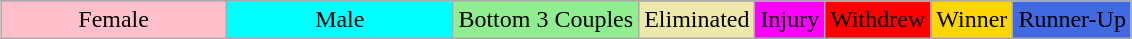<table class="wikitable" style="margin:1em auto; text-align:center;">
<tr>
</tr>
<tr>
<td style="background:pink;" width="20%">Female</td>
<td style="background:cyan;" width="20%">Male</td>
<td style="background:lightgreen;">Bottom 3 Couples</td>
<td style="background:palegoldenrod;">Eliminated</td>
<td style="background:fuchsia;" align="center">Injury</td>
<td style="background:red;">Withdrew</td>
<td style="background:gold;">Winner</td>
<td style="background:royalblue;">Runner-Up</td>
</tr>
</table>
